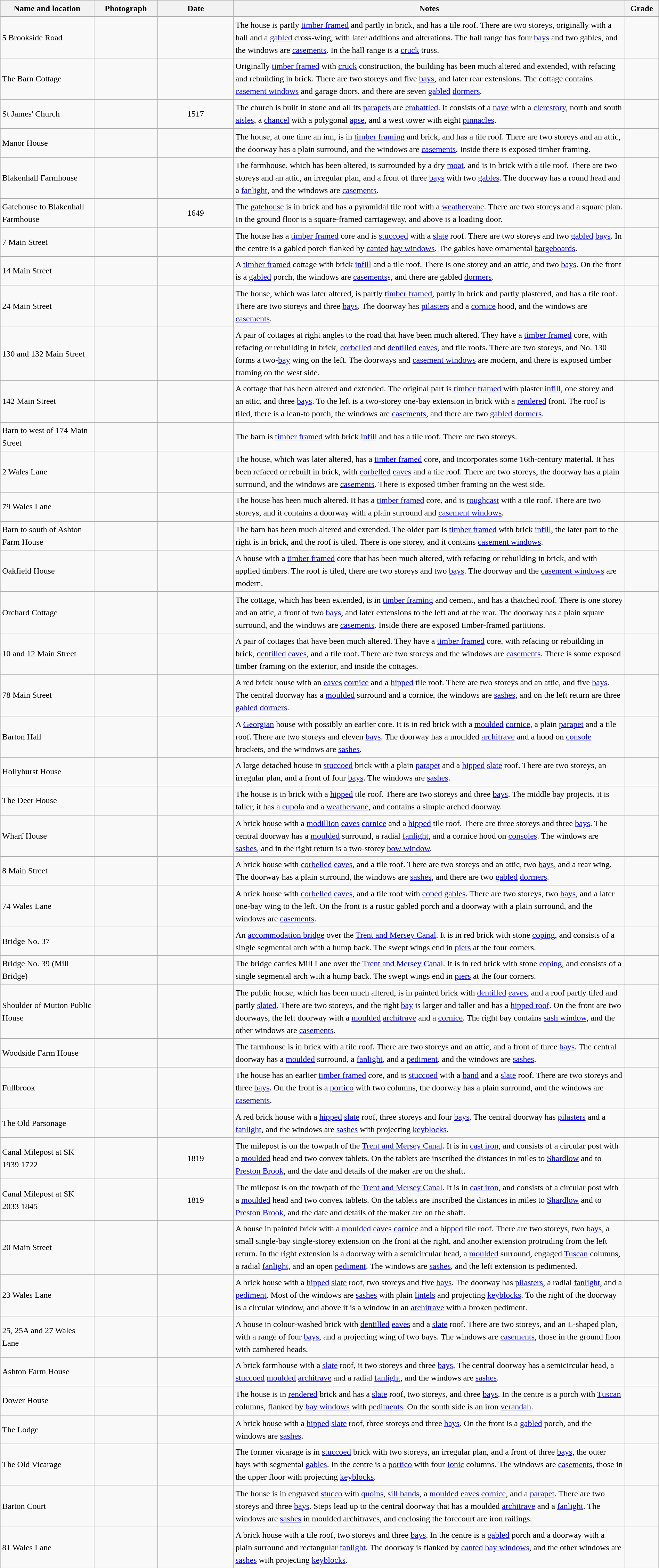<table class="wikitable sortable plainrowheaders" style="width:100%; border:0; text-align:left; line-height:150%;">
<tr>
<th scope="col"  style="width:150px">Name and location</th>
<th scope="col"  style="width:100px" class="unsortable">Photograph</th>
<th scope="col"  style="width:120px">Date</th>
<th scope="col"  style="width:650px" class="unsortable">Notes</th>
<th scope="col"  style="width:50px">Grade</th>
</tr>
<tr>
<td>5 Brookside Road<br><small></small></td>
<td></td>
<td align="center"></td>
<td>The house is partly <a href='#'>timber framed</a> and partly in brick, and has a tile roof.  There are two storeys, originally with a hall and a <a href='#'>gabled</a> cross-wing, with later additions and alterations.  The hall range has four <a href='#'>bays</a> and two gables, and the windows are <a href='#'>casements</a>.  In the hall range is a <a href='#'>cruck</a> truss.</td>
<td align="center" ></td>
</tr>
<tr>
<td>The Barn Cottage<br><small></small></td>
<td></td>
<td align="center"></td>
<td>Originally <a href='#'>timber framed</a> with <a href='#'>cruck</a> construction, the building has been much altered and extended, with refacing and rebuilding in brick.  There are two storeys and five <a href='#'>bays</a>, and later rear extensions.  The cottage contains <a href='#'>casement windows</a> and garage doors, and there are seven <a href='#'>gabled</a> <a href='#'>dormers</a>.</td>
<td align="center" ></td>
</tr>
<tr>
<td>St James' Church<br><small></small></td>
<td></td>
<td align="center">1517</td>
<td>The church is built in stone and all its <a href='#'>parapets</a> are <a href='#'>embattled</a>.  It consists of a <a href='#'>nave</a> with a <a href='#'>clerestory</a>, north and south <a href='#'>aisles</a>, a <a href='#'>chancel</a> with a polygonal <a href='#'>apse</a>, and a west tower with eight <a href='#'>pinnacles</a>.</td>
<td align="center" ></td>
</tr>
<tr>
<td>Manor House<br><small></small></td>
<td></td>
<td align="center"></td>
<td>The house, at one time an inn, is in <a href='#'>timber framing</a> and brick, and has a tile roof.  There are two storeys and an attic, the doorway has a plain surround, and the windows are <a href='#'>casements</a>.  Inside there is exposed timber framing.</td>
<td align="center" ></td>
</tr>
<tr>
<td>Blakenhall Farmhouse<br><small></small></td>
<td></td>
<td align="center"></td>
<td>The farmhouse, which has been altered, is surrounded by a dry <a href='#'>moat</a>, and is in brick with a tile roof.  There are two storeys and an attic, an irregular plan, and a front of three <a href='#'>bays</a> with two <a href='#'>gables</a>.  The doorway has a round head and a <a href='#'>fanlight</a>, and the windows are <a href='#'>casements</a>.</td>
<td align="center" ></td>
</tr>
<tr>
<td>Gatehouse to Blakenhall Farmhouse<br><small></small></td>
<td></td>
<td align="center">1649</td>
<td>The <a href='#'>gatehouse</a> is in brick and has a pyramidal tile roof with a <a href='#'>weathervane</a>.  There are two storeys and a square plan.  In the ground floor is a square-framed carriageway, and above is a loading door.</td>
<td align="center" ></td>
</tr>
<tr>
<td>7 Main Street<br><small></small></td>
<td></td>
<td align="center"></td>
<td>The house has a <a href='#'>timber framed</a> core and is <a href='#'>stuccoed</a> with a <a href='#'>slate</a> roof.  There are two storeys and two <a href='#'>gabled</a> <a href='#'>bays</a>.  In the centre is a gabled porch flanked by <a href='#'>canted</a> <a href='#'>bay windows</a>.  The gables have ornamental <a href='#'>bargeboards</a>.</td>
<td align="center" ></td>
</tr>
<tr>
<td>14 Main Street<br><small></small></td>
<td></td>
<td align="center"></td>
<td>A <a href='#'>timber framed</a> cottage with brick <a href='#'>infill</a> and a tile roof.  There is one storey and an attic, and two <a href='#'>bays</a>.  On the front is a <a href='#'>gabled</a> porch, the windows are <a href='#'>casements</a>s, and there are gabled <a href='#'>dormers</a>.</td>
<td align="center" ></td>
</tr>
<tr>
<td>24 Main Street<br><small></small></td>
<td></td>
<td align="center"></td>
<td>The house, which was later altered, is partly <a href='#'>timber framed</a>, partly in brick and partly plastered, and has a tile roof.  There are two storeys and three <a href='#'>bays</a>.  The doorway has <a href='#'>pilasters</a> and a <a href='#'>cornice</a> hood, and the windows are <a href='#'>casements</a>.</td>
<td align="center" ></td>
</tr>
<tr>
<td>130 and 132 Main Street<br><small></small></td>
<td></td>
<td align="center"></td>
<td>A pair of cottages at right angles to the road that have been much altered.  They have a <a href='#'>timber framed</a> core, with refacing or rebuilding in brick, <a href='#'>corbelled</a> and <a href='#'>dentilled</a> <a href='#'>eaves</a>, and  tile roofs.  There are two storeys, and No. 130 forms a two-<a href='#'>bay</a> wing on the left.  The doorways and <a href='#'>casement windows</a> are modern, and there is exposed timber framing on the west side.</td>
<td align="center" ></td>
</tr>
<tr>
<td>142 Main Street<br><small></small></td>
<td></td>
<td align="center"></td>
<td>A cottage that has been altered and extended.  The original part is <a href='#'>timber framed</a> with plaster <a href='#'>infill</a>, one storey and an attic, and three <a href='#'>bays</a>.  To the left is a two-storey one-bay extension in brick with a <a href='#'>rendered</a> front.  The roof is tiled, there is a lean-to porch, the windows are <a href='#'>casements</a>, and there are two <a href='#'>gabled</a> <a href='#'>dormers</a>.</td>
<td align="center" ></td>
</tr>
<tr>
<td>Barn to west of 174 Main Street<br><small></small></td>
<td></td>
<td align="center"></td>
<td>The barn is <a href='#'>timber framed</a> with brick <a href='#'>infill</a> and has a tile roof.  There are two storeys.</td>
<td align="center" ></td>
</tr>
<tr>
<td>2 Wales Lane<br><small></small></td>
<td></td>
<td align="center"></td>
<td>The house, which was later altered, has a <a href='#'>timber framed</a> core, and incorporates some 16th-century material.  It has been refaced or rebuilt in brick, with <a href='#'>corbelled</a> <a href='#'>eaves</a> and a tile roof.  There are two storeys, the doorway has a plain surround, and the windows are <a href='#'>casements</a>.  There is exposed timber framing on the west side.</td>
<td align="center" ></td>
</tr>
<tr>
<td>79 Wales Lane<br><small></small></td>
<td></td>
<td align="center"></td>
<td>The house has been much altered.  It has a <a href='#'>timber framed</a> core, and is <a href='#'>roughcast</a> with a tile roof.  There are two storeys, and it contains a doorway with a plain surround and <a href='#'>casement windows</a>.</td>
<td align="center" ></td>
</tr>
<tr>
<td>Barn to south of Ashton Farm House<br><small></small></td>
<td></td>
<td align="center"></td>
<td>The barn has been much altered and extended.  The older part is <a href='#'>timber framed</a> with brick <a href='#'>infill</a>, the later part to the right is in brick, and the roof is tiled.    There is one storey, and it contains <a href='#'>casement windows</a>.</td>
<td align="center" ></td>
</tr>
<tr>
<td>Oakfield House<br><small></small></td>
<td></td>
<td align="center"></td>
<td>A house with a <a href='#'>timber framed</a> core that has been much altered, with refacing or rebuilding in brick, and with applied timbers.  The roof is tiled, there are two storeys and two <a href='#'>bays</a>.  The doorway and the <a href='#'>casement windows</a> are modern.</td>
<td align="center" ></td>
</tr>
<tr>
<td>Orchard Cottage<br><small></small></td>
<td></td>
<td align="center"></td>
<td>The cottage, which has been extended, is in <a href='#'>timber framing</a> and cement, and has a thatched roof.  There is one storey and an attic, a front of two <a href='#'>bays</a>, and later extensions to the left and at the rear.  The doorway has a plain square surround, and the windows are <a href='#'>casements</a>.  Inside there are exposed timber-framed partitions.</td>
<td align="center" ></td>
</tr>
<tr>
<td>10 and 12 Main Street<br><small></small></td>
<td></td>
<td align="center"></td>
<td>A pair of cottages that have been much altered.  They have a <a href='#'>timber framed</a> core, with refacing or rebuilding in brick, <a href='#'>dentilled</a> <a href='#'>eaves</a>, and a tile roof.  There are two storeys and the windows are <a href='#'>casements</a>.  There is some exposed timber framing on the exterior, and inside the cottages.</td>
<td align="center" ></td>
</tr>
<tr>
<td>78 Main Street<br><small></small></td>
<td></td>
<td align="center"></td>
<td>A red brick house with an <a href='#'>eaves</a> <a href='#'>cornice</a> and a <a href='#'>hipped</a> tile roof.  There are two storeys and an attic, and five <a href='#'>bays</a>.  The central doorway has a <a href='#'>moulded</a> surround and a cornice, the windows are <a href='#'>sashes</a>, and on the left return are three <a href='#'>gabled</a> <a href='#'>dormers</a>.</td>
<td align="center" ></td>
</tr>
<tr>
<td>Barton Hall<br><small></small></td>
<td></td>
<td align="center"></td>
<td>A <a href='#'>Georgian</a> house with possibly an earlier core.  It is in red brick with a <a href='#'>moulded</a> <a href='#'>cornice</a>, a plain <a href='#'>parapet</a> and a tile roof.  There are two storeys and eleven <a href='#'>bays</a>.  The doorway has a moulded <a href='#'>architrave</a> and a hood on <a href='#'>console</a> brackets, and the windows are <a href='#'>sashes</a>.</td>
<td align="center" ></td>
</tr>
<tr>
<td>Hollyhurst House<br><small></small></td>
<td></td>
<td align="center"></td>
<td>A large detached house in <a href='#'>stuccoed</a> brick with a plain <a href='#'>parapet</a> and a <a href='#'>hipped</a> <a href='#'>slate</a> roof.  There are two storeys, an irregular plan, and a front of four <a href='#'>bays</a>.  The windows are <a href='#'>sashes</a>.</td>
<td align="center" ></td>
</tr>
<tr>
<td>The Deer House<br><small></small></td>
<td></td>
<td align="center"></td>
<td>The house is in brick with a <a href='#'>hipped</a> tile roof.  There are two storeys and three <a href='#'>bays</a>.  The middle bay projects, it is taller, it has a <a href='#'>cupola</a> and a <a href='#'>weathervane</a>, and contains a simple arched doorway.</td>
<td align="center" ></td>
</tr>
<tr>
<td>Wharf House<br><small></small></td>
<td></td>
<td align="center"></td>
<td>A brick house with a <a href='#'>modillion</a> <a href='#'>eaves</a> <a href='#'>cornice</a> and a <a href='#'>hipped</a> tile roof.  There are three storeys and three <a href='#'>bays</a>.  The central doorway has a <a href='#'>moulded</a> surround, a radial <a href='#'>fanlight</a>, and a cornice hood on <a href='#'>consoles</a>.  The windows are <a href='#'>sashes</a>, and in the right return is a two-storey <a href='#'>bow window</a>.</td>
<td align="center" ></td>
</tr>
<tr>
<td>8 Main Street<br><small></small></td>
<td></td>
<td align="center"></td>
<td>A brick house with <a href='#'>corbelled</a> <a href='#'>eaves</a>, and a tile roof.  There are two storeys and an attic, two <a href='#'>bays</a>, and a rear wing.  The doorway has a plain surround, the windows are <a href='#'>sashes</a>, and there are two <a href='#'>gabled</a> <a href='#'>dormers</a>.</td>
<td align="center" ></td>
</tr>
<tr>
<td>74 Wales Lane<br><small></small></td>
<td></td>
<td align="center"></td>
<td>A brick house with <a href='#'>corbelled</a> <a href='#'>eaves</a>, and a tile roof with <a href='#'>coped</a> <a href='#'>gables</a>.  There are two storeys, two <a href='#'>bays</a>, and a later one-bay wing to the left.  On the front is a rustic gabled porch and a doorway with a plain surround, and the windows are <a href='#'>casements</a>.</td>
<td align="center" ></td>
</tr>
<tr>
<td>Bridge No. 37<br><small></small></td>
<td></td>
<td align="center"></td>
<td>An <a href='#'>accommodation bridge</a> over the <a href='#'>Trent and Mersey Canal</a>.  It is in red brick with stone <a href='#'>coping</a>, and consists of a single segmental arch with a hump back.  The swept wings end in <a href='#'>piers</a> at the four corners.</td>
<td align="center" ></td>
</tr>
<tr>
<td>Bridge No. 39 (Mill Bridge)<br><small></small></td>
<td></td>
<td align="center"></td>
<td>The bridge carries Mill Lane over the <a href='#'>Trent and Mersey Canal</a>.  It is in red brick with stone <a href='#'>coping</a>, and consists of a single segmental arch with a hump back.  The swept wings end in <a href='#'>piers</a> at the four corners.</td>
<td align="center" ></td>
</tr>
<tr>
<td>Shoulder of Mutton Public House<br><small></small></td>
<td></td>
<td align="center"></td>
<td>The public house, which has been much altered, is in painted brick with <a href='#'>dentilled</a> <a href='#'>eaves</a>, and a roof partly tiled and partly <a href='#'>slated</a>.  There are two storeys, and the right <a href='#'>bay</a> is larger and taller and has a <a href='#'>hipped roof</a>.  On the front are two doorways, the left doorway with a <a href='#'>moulded</a> <a href='#'>architrave</a> and a <a href='#'>cornice</a>.  The right bay contains <a href='#'>sash window</a>, and the other windows are <a href='#'>casements</a>.</td>
<td align="center" ></td>
</tr>
<tr>
<td>Woodside Farm House<br><small></small></td>
<td></td>
<td align="center"></td>
<td>The farmhouse is in brick with a tile roof.  There are two storeys and an attic, and a front of three <a href='#'>bays</a>.  The central doorway has a <a href='#'>moulded</a> surround, a <a href='#'>fanlight</a>, and a <a href='#'>pediment</a>, and the windows are <a href='#'>sashes</a>.</td>
<td align="center" ></td>
</tr>
<tr>
<td>Fullbrook<br><small></small></td>
<td></td>
<td align="center"></td>
<td>The house has an earlier <a href='#'>timber framed</a> core, and is <a href='#'>stuccoed</a> with a <a href='#'>band</a> and a <a href='#'>slate</a> roof.  There are two storeys and three <a href='#'>bays</a>.  On the front is a <a href='#'>portico</a> with two columns, the doorway has a plain surround, and the windows are <a href='#'>casements</a>.</td>
<td align="center" ></td>
</tr>
<tr>
<td>The Old Parsonage<br><small></small></td>
<td></td>
<td align="center"></td>
<td>A red brick house with a <a href='#'>hipped</a> <a href='#'>slate</a> roof, three storeys and four <a href='#'>bays</a>.  The central doorway has <a href='#'>pilasters</a> and a <a href='#'>fanlight</a>, and the windows are <a href='#'>sashes</a> with projecting <a href='#'>keyblocks</a>.</td>
<td align="center" ></td>
</tr>
<tr>
<td>Canal Milepost at SK 1939 1722<br><small></small></td>
<td></td>
<td align="center">1819</td>
<td>The milepost is on the towpath of the <a href='#'>Trent and Mersey Canal</a>.  It is in <a href='#'>cast iron</a>, and consists of a circular post with a <a href='#'>moulded</a> head and two convex tablets.  On the tablets are inscribed the distances in miles to <a href='#'>Shardlow</a> and to <a href='#'>Preston Brook</a>, and the date and details of the maker are on the shaft.</td>
<td align="center" ></td>
</tr>
<tr>
<td>Canal Milepost at SK 2033 1845<br><small></small></td>
<td></td>
<td align="center">1819</td>
<td>The milepost is on the towpath of the <a href='#'>Trent and Mersey Canal</a>.  It is in <a href='#'>cast iron</a>, and consists of a circular post with a <a href='#'>moulded</a> head and two convex tablets.  On the tablets are inscribed the distances in miles to <a href='#'>Shardlow</a> and to <a href='#'>Preston Brook</a>, and the date and details of the maker are on the shaft.</td>
<td align="center" ></td>
</tr>
<tr>
<td>20 Main Street<br><small></small></td>
<td></td>
<td align="center"></td>
<td>A house in painted brick with a <a href='#'>moulded</a> <a href='#'>eaves</a> <a href='#'>cornice</a> and a <a href='#'>hipped</a> tile roof.  There are two storeys, two <a href='#'>bays</a>, a small single-bay single-storey extension on the front at the right, and another extension protruding from the left return.  In the right extension is a doorway with a semicircular head, a <a href='#'>moulded</a> surround, engaged <a href='#'>Tuscan</a> columns, a radial <a href='#'>fanlight</a>, and an open <a href='#'>pediment</a>.  The windows are <a href='#'>sashes</a>, and the left extension is pedimented.</td>
<td align="center" ></td>
</tr>
<tr>
<td>23 Wales Lane<br><small></small></td>
<td></td>
<td align="center"></td>
<td>A brick house with a <a href='#'>hipped</a> <a href='#'>slate</a> roof, two storeys and five <a href='#'>bays</a>.  The doorway has <a href='#'>pilasters</a>, a radial <a href='#'>fanlight</a>, and a <a href='#'>pediment</a>.  Most of the windows are <a href='#'>sashes</a> with plain <a href='#'>lintels</a> and projecting <a href='#'>keyblocks</a>.  To the right of the doorway is a circular window, and above it is a window in an <a href='#'>architrave</a> with a broken pediment.</td>
<td align="center" ></td>
</tr>
<tr>
<td>25, 25A and 27 Wales Lane<br><small></small></td>
<td></td>
<td align="center"></td>
<td>A house in colour-washed brick with <a href='#'>dentilled</a> <a href='#'>eaves</a> and a <a href='#'>slate</a> roof.  There are two storeys, and an L-shaped plan, with a range of four <a href='#'>bays</a>, and a projecting wing of two bays.  The windows are <a href='#'>casements</a>, those in the ground floor with cambered heads.</td>
<td align="center" ></td>
</tr>
<tr>
<td>Ashton Farm House<br><small></small></td>
<td></td>
<td align="center"></td>
<td>A brick farmhouse with a <a href='#'>slate</a> roof, it two storeys and three <a href='#'>bays</a>.  The central doorway has a semicircular head, a <a href='#'>stuccoed</a> <a href='#'>moulded</a> <a href='#'>architrave</a> and a radial <a href='#'>fanlight</a>, and the windows are <a href='#'>sashes</a>.</td>
<td align="center" ></td>
</tr>
<tr>
<td>Dower House<br><small></small></td>
<td></td>
<td align="center"></td>
<td>The house is in <a href='#'>rendered</a> brick and has a <a href='#'>slate</a> roof, two storeys, and three <a href='#'>bays</a>.  In the centre is a porch with <a href='#'>Tuscan</a> columns, flanked by <a href='#'>bay windows</a> with <a href='#'>pediments</a>.  On the south side is an iron <a href='#'>verandah</a>.</td>
<td align="center" ></td>
</tr>
<tr>
<td>The Lodge<br><small></small></td>
<td></td>
<td align="center"></td>
<td>A brick house with a <a href='#'>hipped</a> <a href='#'>slate</a> roof, three storeys and three <a href='#'>bays</a>.  On the front is a <a href='#'>gabled</a> porch, and the windows are <a href='#'>sashes</a>.</td>
<td align="center" ></td>
</tr>
<tr>
<td>The Old Vicarage<br><small></small></td>
<td></td>
<td align="center"></td>
<td>The former vicarage is in <a href='#'>stuccoed</a> brick with two storeys, an irregular plan, and a front of three <a href='#'>bays</a>, the outer bays with segmental <a href='#'>gables</a>.  In the centre is a <a href='#'>portico</a> with four <a href='#'>Ionic</a> columns.  The windows are <a href='#'>casements</a>, those in the upper floor with projecting <a href='#'>keyblocks</a>.</td>
<td align="center" ></td>
</tr>
<tr>
<td>Barton Court<br><small></small></td>
<td></td>
<td align="center"></td>
<td>The house is in engraved <a href='#'>stucco</a> with <a href='#'>quoins</a>, <a href='#'>sill bands</a>, a <a href='#'>moulded</a> <a href='#'>eaves</a> <a href='#'>cornice</a>, and a <a href='#'>parapet</a>.  There are two storeys and three <a href='#'>bays</a>.  Steps lead up to the central doorway that has a moulded <a href='#'>architrave</a> and a <a href='#'>fanlight</a>.  The windows are <a href='#'>sashes</a> in moulded architraves, and enclosing the forecourt are iron railings.</td>
<td align="center" ></td>
</tr>
<tr>
<td>81 Wales Lane<br><small></small></td>
<td></td>
<td align="center"></td>
<td>A brick house with a tile roof, two storeys and three <a href='#'>bays</a>.  In the centre is a <a href='#'>gabled</a> porch and a doorway with a plain surround and rectangular <a href='#'>fanlight</a>.  The doorway is flanked by <a href='#'>canted</a> <a href='#'>bay windows</a>, and the other windows are <a href='#'>sashes</a> with projecting <a href='#'>keyblocks</a>.</td>
<td align="center" ></td>
</tr>
<tr>
</tr>
</table>
